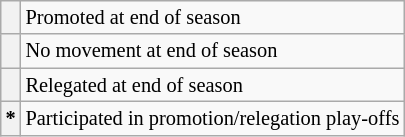<table class="wikitable" style="font-size:85%">
<tr>
<th></th>
<td>Promoted at end of season</td>
</tr>
<tr>
<th></th>
<td>No movement at end of season</td>
</tr>
<tr>
<th></th>
<td>Relegated at end of season</td>
</tr>
<tr>
<th>*</th>
<td>Participated in promotion/relegation play-offs</td>
</tr>
</table>
